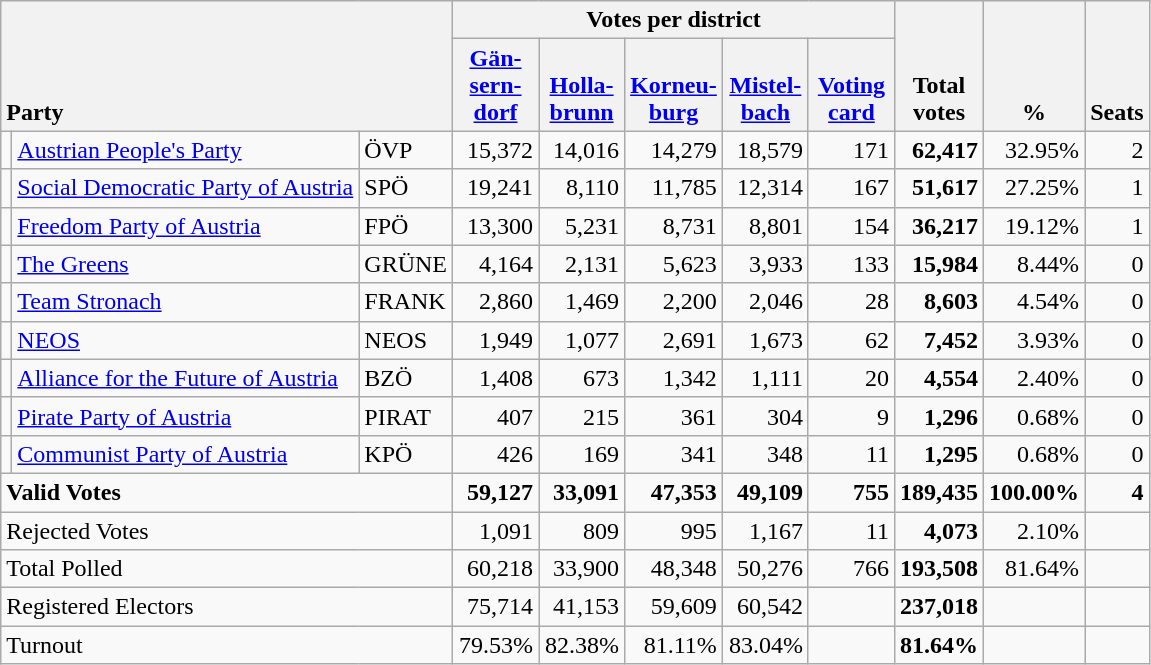<table class="wikitable" border="1" style="text-align:right;">
<tr>
<th style="text-align:left;" valign=bottom rowspan=2 colspan=3>Party</th>
<th colspan=5>Votes per district</th>
<th align=center valign=bottom rowspan=2 width="50">Total<br>votes</th>
<th align=center valign=bottom rowspan=2 width="50">%</th>
<th align=center valign=bottom rowspan=2>Seats</th>
</tr>
<tr>
<th align=center valign=bottom width="50"><a href='#'>Gän-<br>sern-<br>dorf</a></th>
<th align=center valign=bottom width="50"><a href='#'>Holla-<br>brunn</a></th>
<th align=center valign=bottom width="50"><a href='#'>Korneu-<br>burg</a></th>
<th align=center valign=bottom width="50"><a href='#'>Mistel-<br>bach</a></th>
<th align=center valign=bottom width="50"><a href='#'>Voting<br>card</a></th>
</tr>
<tr>
<td></td>
<td align=left><a href='#'>Austrian People's Party</a></td>
<td align=left>ÖVP</td>
<td>15,372</td>
<td>14,016</td>
<td>14,279</td>
<td>18,579</td>
<td>171</td>
<td><strong>62,417</strong></td>
<td>32.95%</td>
<td>2</td>
</tr>
<tr>
<td></td>
<td align=left style="white-space: nowrap;"><a href='#'>Social Democratic Party of Austria</a></td>
<td align=left>SPÖ</td>
<td>19,241</td>
<td>8,110</td>
<td>11,785</td>
<td>12,314</td>
<td>167</td>
<td><strong>51,617</strong></td>
<td>27.25%</td>
<td>1</td>
</tr>
<tr>
<td></td>
<td align=left><a href='#'>Freedom Party of Austria</a></td>
<td align=left>FPÖ</td>
<td>13,300</td>
<td>5,231</td>
<td>8,731</td>
<td>8,801</td>
<td>154</td>
<td><strong>36,217</strong></td>
<td>19.12%</td>
<td>1</td>
</tr>
<tr>
<td></td>
<td align=left><a href='#'>The Greens</a></td>
<td align=left>GRÜNE</td>
<td>4,164</td>
<td>2,131</td>
<td>5,623</td>
<td>3,933</td>
<td>133</td>
<td><strong>15,984</strong></td>
<td>8.44%</td>
<td>0</td>
</tr>
<tr>
<td></td>
<td align=left><a href='#'>Team Stronach</a></td>
<td align=left>FRANK</td>
<td>2,860</td>
<td>1,469</td>
<td>2,200</td>
<td>2,046</td>
<td>28</td>
<td><strong>8,603</strong></td>
<td>4.54%</td>
<td>0</td>
</tr>
<tr>
<td></td>
<td align=left><a href='#'>NEOS</a></td>
<td align=left>NEOS</td>
<td>1,949</td>
<td>1,077</td>
<td>2,691</td>
<td>1,673</td>
<td>62</td>
<td><strong>7,452</strong></td>
<td>3.93%</td>
<td>0</td>
</tr>
<tr>
<td></td>
<td align=left><a href='#'>Alliance for the Future of Austria</a></td>
<td align=left>BZÖ</td>
<td>1,408</td>
<td>673</td>
<td>1,342</td>
<td>1,111</td>
<td>20</td>
<td><strong>4,554</strong></td>
<td>2.40%</td>
<td>0</td>
</tr>
<tr>
<td></td>
<td align=left><a href='#'>Pirate Party of Austria</a></td>
<td align=left>PIRAT</td>
<td>407</td>
<td>215</td>
<td>361</td>
<td>304</td>
<td>9</td>
<td><strong>1,296</strong></td>
<td>0.68%</td>
<td>0</td>
</tr>
<tr>
<td></td>
<td align=left><a href='#'>Communist Party of Austria</a></td>
<td align=left>KPÖ</td>
<td>426</td>
<td>169</td>
<td>341</td>
<td>348</td>
<td>11</td>
<td><strong>1,295</strong></td>
<td>0.68%</td>
<td>0</td>
</tr>
<tr style="font-weight:bold">
<td align=left colspan=3>Valid Votes</td>
<td>59,127</td>
<td>33,091</td>
<td>47,353</td>
<td>49,109</td>
<td>755</td>
<td>189,435</td>
<td>100.00%</td>
<td>4</td>
</tr>
<tr>
<td align=left colspan=3>Rejected Votes</td>
<td>1,091</td>
<td>809</td>
<td>995</td>
<td>1,167</td>
<td>11</td>
<td><strong>4,073</strong></td>
<td>2.10%</td>
<td></td>
</tr>
<tr>
<td align=left colspan=3>Total Polled</td>
<td>60,218</td>
<td>33,900</td>
<td>48,348</td>
<td>50,276</td>
<td>766</td>
<td><strong>193,508</strong></td>
<td>81.64%</td>
<td></td>
</tr>
<tr>
<td align=left colspan=3>Registered Electors</td>
<td>75,714</td>
<td>41,153</td>
<td>59,609</td>
<td>60,542</td>
<td></td>
<td><strong>237,018</strong></td>
<td></td>
<td></td>
</tr>
<tr>
<td align=left colspan=3>Turnout</td>
<td>79.53%</td>
<td>82.38%</td>
<td>81.11%</td>
<td>83.04%</td>
<td></td>
<td><strong>81.64%</strong></td>
<td></td>
<td></td>
</tr>
</table>
